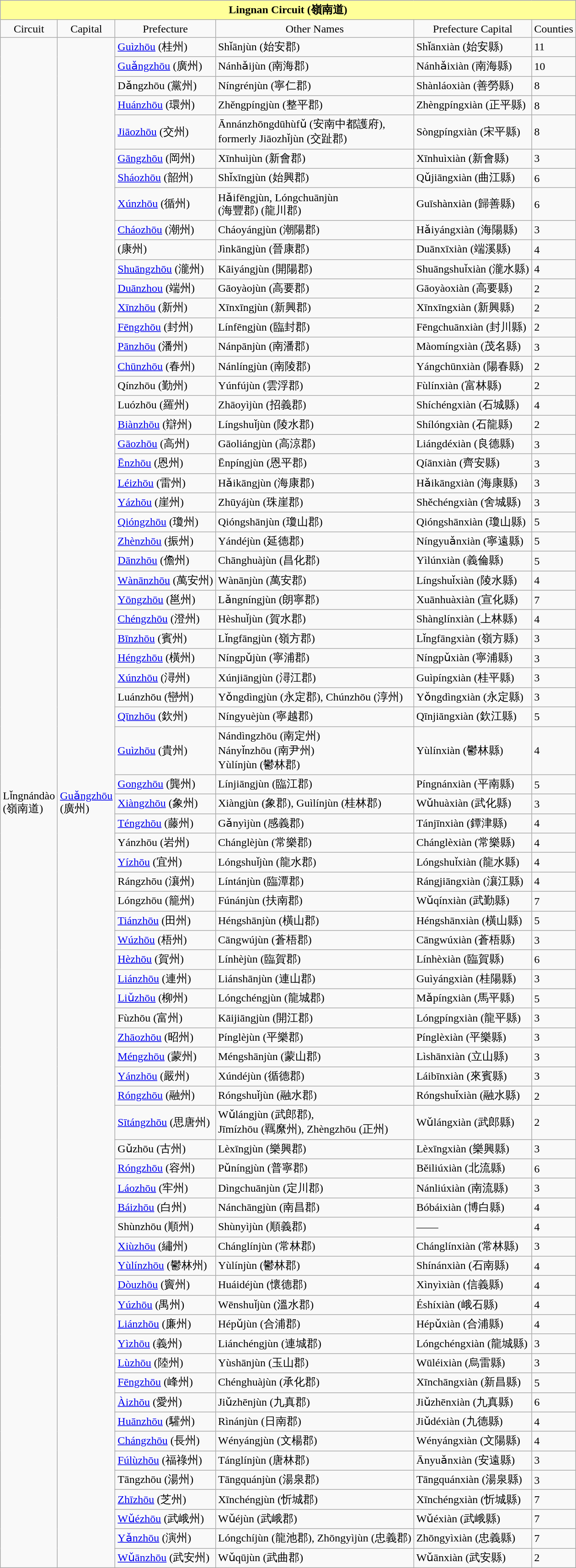<table class="wikitable collapsible collapsed">
<tr>
<th colspan="12" align="center" style="background: #ffff99;"><strong>Lingnan Circuit (嶺南道)</strong></th>
</tr>
<tr align="center">
<td>Circuit</td>
<td>Capital</td>
<td>Prefecture</td>
<td>Other Names</td>
<td>Prefecture Capital</td>
<td>Counties</td>
</tr>
<tr>
<td rowspan="75">Lǐngnándào<br>(嶺南道)</td>
<td rowspan="75"><a href='#'>Guǎngzhōu</a><br>(廣州)</td>
<td><a href='#'>Guìzhōu</a> (桂州)</td>
<td>Shǐānjùn (始安郡)</td>
<td>Shǐānxiàn (始安縣)</td>
<td>11</td>
</tr>
<tr>
<td><a href='#'>Guǎngzhōu</a> (廣州)</td>
<td>Nánhǎijùn (南海郡)</td>
<td>Nánhǎixiàn (南海縣)</td>
<td>10</td>
</tr>
<tr>
<td>Dǎngzhōu (黨州)</td>
<td>Níngrénjùn (寧仁郡)</td>
<td>Shànláoxiàn (善勞縣)</td>
<td>8</td>
</tr>
<tr>
<td><a href='#'>Huánzhōu</a> (環州)</td>
<td>Zhěngpíngjùn (整平郡)</td>
<td>Zhèngpíngxiàn (正平縣)</td>
<td>8</td>
</tr>
<tr>
<td><a href='#'>Jiāozhōu</a> (交州)</td>
<td>Ānnánzhōngdūhùfǔ (安南中都護府),<br>formerly Jiāozhǐjùn (交趾郡)</td>
<td>Sòngpíngxiàn (宋平縣)</td>
<td>8</td>
</tr>
<tr>
<td><a href='#'>Gāngzhōu</a> (岡州)</td>
<td>Xīnhuìjùn (新會郡)</td>
<td>Xīnhuìxiàn (新會縣)</td>
<td>3</td>
</tr>
<tr>
<td><a href='#'>Sháozhōu</a> (韶州)</td>
<td>Shǐxīngjùn (始興郡)</td>
<td>Qǔjiāngxiàn (曲江縣)</td>
<td>6</td>
</tr>
<tr>
<td><a href='#'>Xúnzhōu</a> (循州)</td>
<td>Hǎifēngjùn, Lóngchuānjùn<br>(海豐郡) (龍川郡)</td>
<td>Guīshànxiàn (歸善縣)</td>
<td>6</td>
</tr>
<tr>
<td><a href='#'>Cháozhōu</a> (潮州)</td>
<td>Cháoyángjùn (潮陽郡)</td>
<td>Hǎiyángxiàn (海陽縣)</td>
<td>3</td>
</tr>
<tr>
<td> (康州)</td>
<td>Jìnkāngjùn (晉康郡)</td>
<td>Duānxīxiàn (端溪縣)</td>
<td>4</td>
</tr>
<tr>
<td><a href='#'>Shuāngzhōu</a> (瀧州)</td>
<td>Kāiyángjùn (開陽郡)</td>
<td>Shuāngshuǐxiàn (瀧水縣)</td>
<td>4</td>
</tr>
<tr>
<td><a href='#'>Duānzhou</a> (端州)</td>
<td>Gāoyàojùn (高要郡)</td>
<td>Gāoyàoxiàn (高要縣)</td>
<td>2</td>
</tr>
<tr>
<td><a href='#'>Xīnzhōu</a> (新州)</td>
<td>Xīnxīngjùn (新興郡)</td>
<td>Xīnxīngxiàn (新興縣)</td>
<td>2</td>
</tr>
<tr>
<td><a href='#'>Fēngzhōu</a> (封州)</td>
<td>Línfēngjùn (臨封郡)</td>
<td>Fēngchuānxiàn (封川縣)</td>
<td>2</td>
</tr>
<tr>
<td><a href='#'>Pānzhōu</a> (潘州)</td>
<td>Nánpānjùn (南潘郡)</td>
<td>Màomíngxiàn (茂名縣)</td>
<td>3</td>
</tr>
<tr>
<td><a href='#'>Chūnzhōu</a> (春州)</td>
<td>Nánlíngjùn (南陵郡)</td>
<td>Yángchūnxiàn (陽春縣)</td>
<td>2</td>
</tr>
<tr>
<td>Qínzhōu (勤州)</td>
<td>Yúnfújùn (雲浮郡)</td>
<td>Fùlínxiàn (富林縣)</td>
<td>2</td>
</tr>
<tr>
<td>Luózhōu (羅州)</td>
<td>Zhāoyìjùn (招義郡)</td>
<td>Shíchéngxiàn (石城縣)</td>
<td>4</td>
</tr>
<tr>
<td><a href='#'>Biànzhōu</a> (辯州)</td>
<td>Língshuǐjùn (陵水郡)</td>
<td>Shílóngxiàn (石龍縣)</td>
<td>2</td>
</tr>
<tr>
<td><a href='#'>Gāozhōu</a> (高州)</td>
<td>Gāoliángjùn (高涼郡)</td>
<td>Liángdéxiàn (良德縣)</td>
<td>3</td>
</tr>
<tr>
<td><a href='#'>Ēnzhōu</a> (恩州)</td>
<td>Ēnpíngjùn (恩平郡)</td>
<td>Qíānxiàn (齊安縣)</td>
<td>3</td>
</tr>
<tr>
<td><a href='#'>Léizhōu</a> (雷州)</td>
<td>Hǎikāngjùn (海康郡)</td>
<td>Hǎikāngxiàn (海康縣)</td>
<td>3</td>
</tr>
<tr>
<td><a href='#'>Yázhōu</a> (崖州)</td>
<td>Zhūyájùn (珠崖郡)</td>
<td>Shěchéngxiàn (舍城縣)</td>
<td>3</td>
</tr>
<tr>
<td><a href='#'>Qióngzhōu</a> (瓊州)</td>
<td>Qióngshānjùn (瓊山郡)</td>
<td>Qióngshānxiàn (瓊山縣)</td>
<td>5</td>
</tr>
<tr>
<td><a href='#'>Zhènzhōu</a> (振州)</td>
<td>Yándéjùn (延德郡)</td>
<td>Níngyuǎnxiàn (寧遠縣)</td>
<td>5</td>
</tr>
<tr>
<td><a href='#'>Dānzhōu</a> (儋州)</td>
<td>Chānghuàjùn (昌化郡)</td>
<td>Yìlúnxiàn (義倫縣)</td>
<td>5</td>
</tr>
<tr>
<td><a href='#'>Wànānzhōu</a> (萬安州)</td>
<td>Wànānjùn (萬安郡)</td>
<td>Língshuǐxiàn (陵水縣)</td>
<td>4</td>
</tr>
<tr>
<td><a href='#'>Yōngzhōu</a> (邕州)</td>
<td>Lǎngníngjùn (朗寧郡)</td>
<td>Xuānhuàxiàn (宣化縣)</td>
<td>7</td>
</tr>
<tr>
<td><a href='#'>Chéngzhōu</a> (澄州)</td>
<td>Hèshuǐjùn (賀水郡)</td>
<td>Shànglínxiàn (上林縣)</td>
<td>4</td>
</tr>
<tr>
<td><a href='#'>Bīnzhōu</a> (賓州)</td>
<td>Lǐngfāngjùn (嶺方郡)</td>
<td>Lǐngfāngxiàn (嶺方縣)</td>
<td>3</td>
</tr>
<tr>
<td><a href='#'>Héngzhōu</a> (橫州)</td>
<td>Níngpǔjùn (寧浦郡)</td>
<td>Níngpǔxiàn (寧浦縣)</td>
<td>3</td>
</tr>
<tr>
<td><a href='#'>Xúnzhōu</a> (潯州)</td>
<td>Xúnjiāngjùn (潯江郡)</td>
<td>Guìpíngxiàn (桂平縣)</td>
<td>3</td>
</tr>
<tr>
<td>Luánzhōu (巒州)</td>
<td>Yǒngdìngjùn (永定郡), Chúnzhōu (淳州)</td>
<td>Yǒngdìngxiàn (永定縣)</td>
<td>3</td>
</tr>
<tr>
<td><a href='#'>Qīnzhōu</a> (欽州)</td>
<td>Níngyuèjùn (寧越郡)</td>
<td>Qīnjiāngxiàn (欽江縣)</td>
<td>5</td>
</tr>
<tr>
<td><a href='#'>Guìzhōu</a> (貴州)</td>
<td>Nándìngzhōu (南定州)<br>Nányǐnzhōu (南尹州)<br>Yùlínjùn (鬱林郡)</td>
<td>Yùlínxiàn (鬱林縣)</td>
<td>4</td>
</tr>
<tr>
<td><a href='#'>Gongzhōu</a> (龔州)</td>
<td>Línjiāngjùn (臨江郡)</td>
<td>Píngnánxiàn (平南縣)</td>
<td>5</td>
</tr>
<tr>
<td><a href='#'>Xiàngzhōu</a> (象州)</td>
<td>Xiàngjùn (象郡), Guìlínjùn (桂林郡)</td>
<td>Wǔhuàxiàn (武化縣)</td>
<td>3</td>
</tr>
<tr>
<td><a href='#'>Téngzhōu</a> (藤州)</td>
<td>Gǎnyìjùn (感義郡)</td>
<td>Tánjīnxiàn (鐔津縣)</td>
<td>4</td>
</tr>
<tr>
<td>Yánzhōu (岩州)</td>
<td>Chánglèjùn (常樂郡)</td>
<td>Chánglèxiàn (常樂縣)</td>
<td>4</td>
</tr>
<tr>
<td><a href='#'>Yízhōu</a> (宜州)</td>
<td>Lóngshuǐjùn (龍水郡)</td>
<td>Lóngshuǐxiàn (龍水縣)</td>
<td>4</td>
</tr>
<tr>
<td>Rángzhōu (瀼州)</td>
<td>Líntánjùn (臨潭郡)</td>
<td>Rángjiāngxiàn (瀼江縣)</td>
<td>4</td>
</tr>
<tr>
<td>Lóngzhōu (籠州)</td>
<td>Fúnánjùn (扶南郡)</td>
<td>Wǔqínxiàn (武勤縣)</td>
<td>7</td>
</tr>
<tr>
<td><a href='#'>Tiánzhōu</a> (田州)</td>
<td>Héngshānjùn (橫山郡)</td>
<td>Héngshānxiàn (橫山縣)</td>
<td>5</td>
</tr>
<tr>
<td><a href='#'>Wúzhōu</a> (梧州)</td>
<td>Cāngwújùn (蒼梧郡)</td>
<td>Cāngwúxiàn (蒼梧縣)</td>
<td>3</td>
</tr>
<tr>
<td><a href='#'>Hèzhōu</a> (賀州)</td>
<td>Línhèjùn (臨賀郡)</td>
<td>Línhèxiàn (臨賀縣)</td>
<td>6</td>
</tr>
<tr>
<td><a href='#'>Liánzhōu</a> (連州)</td>
<td>Liánshānjùn (連山郡)</td>
<td>Guìyángxiàn (桂陽縣)</td>
<td>3</td>
</tr>
<tr>
<td><a href='#'>Liǔzhōu</a> (柳州)</td>
<td>Lóngchéngjùn (龍城郡)</td>
<td>Mǎpíngxiàn (馬平縣)</td>
<td>5</td>
</tr>
<tr>
<td>Fùzhōu (富州)</td>
<td>Kāijiāngjùn (開江郡)</td>
<td>Lóngpíngxiàn (龍平縣)</td>
<td>3</td>
</tr>
<tr>
<td><a href='#'>Zhāozhōu</a> (昭州)</td>
<td>Pínglèjùn (平樂郡)</td>
<td>Pínglèxiàn (平樂縣)</td>
<td>3</td>
</tr>
<tr>
<td><a href='#'>Méngzhōu</a> (蒙州)</td>
<td>Méngshānjùn (蒙山郡)</td>
<td>Lìshānxiàn (立山縣)</td>
<td>3</td>
</tr>
<tr>
<td><a href='#'>Yánzhōu</a> (嚴州)</td>
<td>Xúndéjùn (循德郡)</td>
<td>Láibīnxiàn (來賓縣)</td>
<td>3</td>
</tr>
<tr>
<td><a href='#'>Róngzhōu</a> (融州)</td>
<td>Róngshuǐjùn (融水郡)</td>
<td>Róngshuǐxiàn (融水縣)</td>
<td>2</td>
</tr>
<tr>
<td><a href='#'>Sītángzhōu</a> (思唐州)</td>
<td>Wǔlángjùn (武郎郡),<br>Jīmízhōu (羈縻州), Zhèngzhōu (正州)</td>
<td>Wǔlángxiàn (武郎縣)</td>
<td>2</td>
</tr>
<tr>
<td>Gǔzhōu (古州)</td>
<td>Lèxīngjùn (樂興郡)</td>
<td>Lèxīngxiàn (樂興縣)</td>
<td>3</td>
</tr>
<tr>
<td><a href='#'>Róngzhōu</a> (容州)</td>
<td>Pǔníngjùn (普寧郡)</td>
<td>Běiliúxiàn (北流縣)</td>
<td>6</td>
</tr>
<tr>
<td><a href='#'>Láozhōu</a> (牢州)</td>
<td>Dìngchuānjùn (定川郡)</td>
<td>Nánliúxiàn (南流縣)</td>
<td>3</td>
</tr>
<tr>
<td><a href='#'>Báizhōu</a> (白州)</td>
<td>Nánchāngjùn (南昌郡)</td>
<td>Bóbáixiàn (博白縣)</td>
<td>4</td>
</tr>
<tr>
<td>Shùnzhōu (順州)</td>
<td>Shùnyìjùn (順義郡)</td>
<td>——</td>
<td>4</td>
</tr>
<tr>
<td><a href='#'>Xiùzhōu</a> (繡州)</td>
<td>Chánglínjùn (常林郡)</td>
<td>Chánglínxiàn (常林縣)</td>
<td>3</td>
</tr>
<tr>
<td><a href='#'>Yùlínzhōu</a> (鬱林州)</td>
<td>Yùlínjùn (鬱林郡)</td>
<td>Shínánxiàn (石南縣)</td>
<td>4</td>
</tr>
<tr>
<td><a href='#'>Dòuzhōu</a> (竇州)</td>
<td>Huáidéjùn (懷德郡)</td>
<td>Xìnyìxiàn (信義縣)</td>
<td>4</td>
</tr>
<tr>
<td><a href='#'>Yúzhōu</a> (禺州)</td>
<td>Wēnshuǐjùn (溫水郡)</td>
<td>Éshíxiàn (峨石縣)</td>
<td>4</td>
</tr>
<tr>
<td><a href='#'>Liánzhōu</a> (廉州)</td>
<td>Hépǔjùn (合浦郡)</td>
<td>Hépǔxiàn (合浦縣)</td>
<td>4</td>
</tr>
<tr>
<td><a href='#'>Yìzhōu</a> (義州)</td>
<td>Liánchéngjùn (連城郡)</td>
<td>Lóngchéngxiàn (龍城縣)</td>
<td>3</td>
</tr>
<tr>
<td><a href='#'>Lùzhōu</a> (陸州)</td>
<td>Yùshānjùn (玉山郡)</td>
<td>Wūléixiàn (烏雷縣)</td>
<td>3</td>
</tr>
<tr>
<td><a href='#'>Fēngzhōu</a> (峰州)</td>
<td>Chénghuàjùn (承化郡)</td>
<td>Xīnchāngxiàn (新昌縣)</td>
<td>5</td>
</tr>
<tr>
<td><a href='#'>Àizhōu</a> (愛州)</td>
<td>Jiǔzhēnjùn (九真郡)</td>
<td>Jiǔzhēnxiàn (九真縣)</td>
<td>6</td>
</tr>
<tr>
<td><a href='#'>Huānzhōu</a> (驩州)</td>
<td>Rìnánjùn (日南郡)</td>
<td>Jiǔdéxiàn (九德縣)</td>
<td>4</td>
</tr>
<tr>
<td><a href='#'>Chángzhōu</a> (長州)</td>
<td>Wényángjùn (文楊郡)</td>
<td>Wényángxiàn (文陽縣)</td>
<td>4</td>
</tr>
<tr>
<td><a href='#'>Fúlùzhōu</a> (福祿州)</td>
<td>Tánglínjùn (唐林郡)</td>
<td>Ānyuǎnxiàn (安遠縣)</td>
<td>3</td>
</tr>
<tr>
<td>Tāngzhōu (湯州)</td>
<td>Tāngquánjùn (湯泉郡)</td>
<td>Tāngquánxiàn (湯泉縣)</td>
<td>3</td>
</tr>
<tr>
<td><a href='#'>Zhīzhōu</a> (芝州)</td>
<td>Xīnchéngjùn (忻城郡)</td>
<td>Xīnchéngxiàn (忻城縣)</td>
<td>7</td>
</tr>
<tr>
<td><a href='#'>Wǔézhōu</a> (武峨州)</td>
<td>Wǔéjùn (武峨郡)</td>
<td>Wǔéxiàn (武峨縣)</td>
<td>7</td>
</tr>
<tr>
<td><a href='#'>Yǎnzhōu</a> (演州)</td>
<td>Lóngchíjùn (龍池郡), Zhōngyìjùn (忠義郡)</td>
<td>Zhōngyìxiàn (忠義縣)</td>
<td>7</td>
</tr>
<tr>
<td><a href='#'>Wǔānzhōu</a> (武安州)</td>
<td>Wǔqūjùn (武曲郡)</td>
<td>Wǔānxiàn (武安縣)</td>
<td>2</td>
</tr>
</table>
